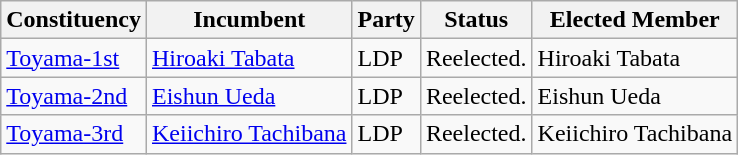<table class="wikitable">
<tr>
<th>Constituency</th>
<th>Incumbent</th>
<th>Party</th>
<th>Status</th>
<th>Elected Member</th>
</tr>
<tr>
<td><a href='#'>Toyama-1st</a></td>
<td><a href='#'>Hiroaki Tabata</a></td>
<td>LDP</td>
<td>Reelected.</td>
<td>Hiroaki Tabata</td>
</tr>
<tr>
<td><a href='#'>Toyama-2nd</a></td>
<td><a href='#'>Eishun Ueda</a></td>
<td>LDP</td>
<td>Reelected.</td>
<td>Eishun Ueda</td>
</tr>
<tr>
<td><a href='#'>Toyama-3rd</a></td>
<td><a href='#'>Keiichiro Tachibana</a></td>
<td>LDP</td>
<td>Reelected.</td>
<td>Keiichiro Tachibana</td>
</tr>
</table>
